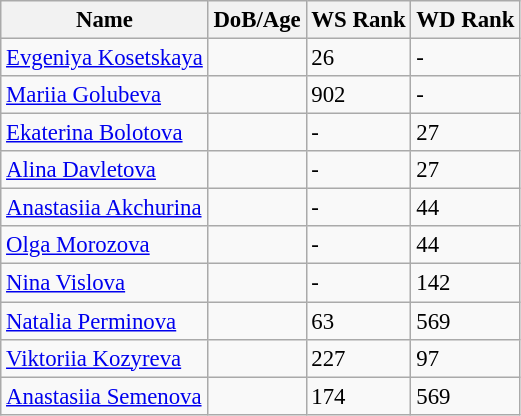<table class="wikitable" style="text-align: left; font-size:95%;">
<tr>
<th>Name</th>
<th>DoB/Age</th>
<th>WS Rank</th>
<th>WD Rank</th>
</tr>
<tr>
<td><a href='#'>Evgeniya Kosetskaya</a></td>
<td></td>
<td>26</td>
<td>-</td>
</tr>
<tr>
<td><a href='#'>Mariia Golubeva</a></td>
<td></td>
<td>902</td>
<td>-</td>
</tr>
<tr>
<td><a href='#'>Ekaterina Bolotova</a></td>
<td></td>
<td>-</td>
<td>27</td>
</tr>
<tr>
<td><a href='#'>Alina Davletova</a></td>
<td></td>
<td>-</td>
<td>27</td>
</tr>
<tr>
<td><a href='#'>Anastasiia Akchurina</a></td>
<td></td>
<td>-</td>
<td>44</td>
</tr>
<tr>
<td><a href='#'>Olga Morozova</a></td>
<td></td>
<td>-</td>
<td>44</td>
</tr>
<tr>
<td><a href='#'>Nina Vislova</a></td>
<td></td>
<td>-</td>
<td>142</td>
</tr>
<tr>
<td><a href='#'>Natalia Perminova</a></td>
<td></td>
<td>63</td>
<td>569</td>
</tr>
<tr>
<td><a href='#'>Viktoriia Kozyreva</a></td>
<td></td>
<td>227</td>
<td>97</td>
</tr>
<tr>
<td><a href='#'>Anastasiia Semenova</a></td>
<td></td>
<td>174</td>
<td>569</td>
</tr>
</table>
